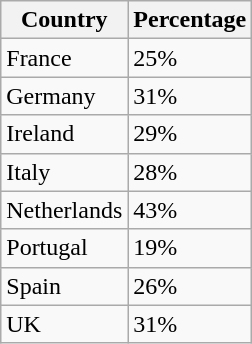<table class="wikitable sortable">
<tr>
<th>Country</th>
<th>Percentage</th>
</tr>
<tr>
<td>France</td>
<td>25%</td>
</tr>
<tr>
<td>Germany</td>
<td>31%</td>
</tr>
<tr>
<td>Ireland</td>
<td>29%</td>
</tr>
<tr>
<td>Italy</td>
<td>28%</td>
</tr>
<tr>
<td>Netherlands</td>
<td>43%</td>
</tr>
<tr>
<td>Portugal</td>
<td>19%</td>
</tr>
<tr>
<td>Spain</td>
<td>26%</td>
</tr>
<tr>
<td>UK</td>
<td>31%</td>
</tr>
</table>
